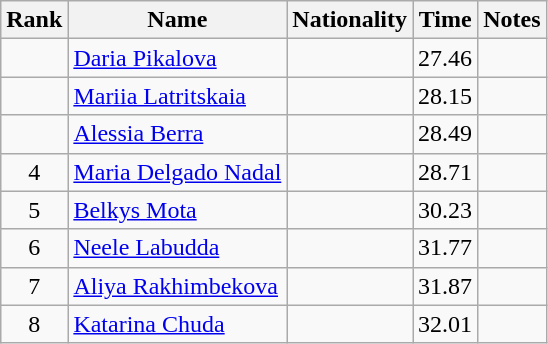<table class="wikitable sortable" style="text-align:center">
<tr>
<th>Rank</th>
<th>Name</th>
<th>Nationality</th>
<th>Time</th>
<th>Notes</th>
</tr>
<tr>
<td></td>
<td align=left><a href='#'>Daria Pikalova</a></td>
<td align=left></td>
<td>27.46</td>
<td></td>
</tr>
<tr>
<td></td>
<td align=left><a href='#'>Mariia Latritskaia</a></td>
<td align=left></td>
<td>28.15</td>
<td></td>
</tr>
<tr>
<td></td>
<td align=left><a href='#'>Alessia Berra</a></td>
<td align=left></td>
<td>28.49</td>
<td></td>
</tr>
<tr>
<td>4</td>
<td align=left><a href='#'>Maria Delgado Nadal</a></td>
<td align=left></td>
<td>28.71</td>
<td></td>
</tr>
<tr>
<td>5</td>
<td align=left><a href='#'>Belkys Mota</a></td>
<td align=left></td>
<td>30.23</td>
<td></td>
</tr>
<tr>
<td>6</td>
<td align=left><a href='#'>Neele Labudda</a></td>
<td align=left></td>
<td>31.77</td>
<td></td>
</tr>
<tr>
<td>7</td>
<td align=left><a href='#'>Aliya Rakhimbekova</a></td>
<td align=left></td>
<td>31.87</td>
<td></td>
</tr>
<tr>
<td>8</td>
<td align=left><a href='#'>Katarina Chuda</a></td>
<td align=left></td>
<td>32.01</td>
<td></td>
</tr>
</table>
